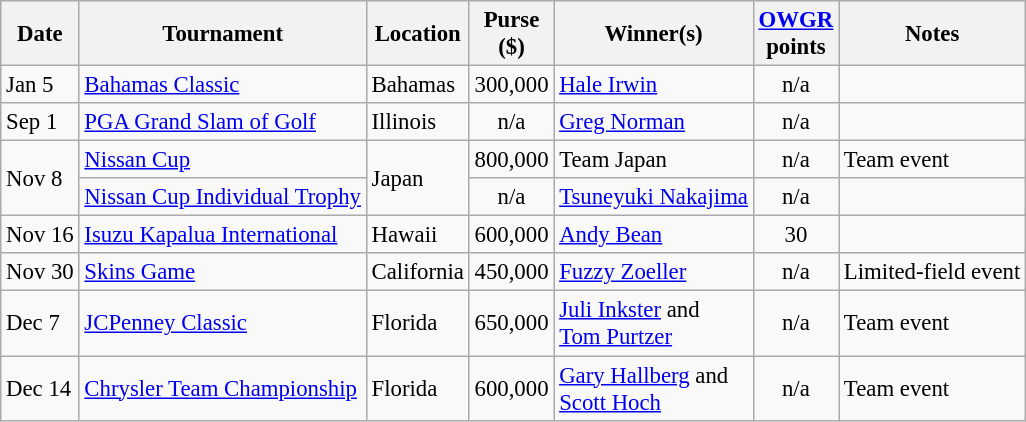<table class="wikitable" style="font-size:95%">
<tr>
<th>Date</th>
<th>Tournament</th>
<th>Location</th>
<th>Purse<br>($)</th>
<th>Winner(s)</th>
<th><a href='#'>OWGR</a><br>points</th>
<th>Notes</th>
</tr>
<tr>
<td>Jan 5</td>
<td><a href='#'>Bahamas Classic</a></td>
<td>Bahamas</td>
<td align=right>300,000</td>
<td> <a href='#'>Hale Irwin</a></td>
<td align=center>n/a</td>
<td></td>
</tr>
<tr>
<td>Sep 1</td>
<td><a href='#'>PGA Grand Slam of Golf</a></td>
<td>Illinois</td>
<td align=center>n/a</td>
<td> <a href='#'>Greg Norman</a></td>
<td align=center>n/a</td>
<td></td>
</tr>
<tr>
<td rowspan=2>Nov 8</td>
<td><a href='#'>Nissan Cup</a></td>
<td rowspan=2>Japan</td>
<td align=right>800,000</td>
<td> Team Japan</td>
<td align=center>n/a</td>
<td>Team event</td>
</tr>
<tr>
<td><a href='#'>Nissan Cup Individual Trophy</a></td>
<td align=center>n/a</td>
<td> <a href='#'>Tsuneyuki Nakajima</a></td>
<td align=center>n/a</td>
<td></td>
</tr>
<tr>
<td>Nov 16</td>
<td><a href='#'>Isuzu Kapalua International</a></td>
<td>Hawaii</td>
<td align=right>600,000</td>
<td> <a href='#'>Andy Bean</a></td>
<td align=center>30</td>
<td></td>
</tr>
<tr>
<td>Nov 30</td>
<td><a href='#'>Skins Game</a></td>
<td>California</td>
<td align=right>450,000</td>
<td> <a href='#'>Fuzzy Zoeller</a></td>
<td align=center>n/a</td>
<td>Limited-field event</td>
</tr>
<tr>
<td>Dec 7</td>
<td><a href='#'>JCPenney Classic</a></td>
<td>Florida</td>
<td align=right>650,000</td>
<td> <a href='#'>Juli Inkster</a> and<br> <a href='#'>Tom Purtzer</a></td>
<td align=center>n/a</td>
<td>Team event</td>
</tr>
<tr>
<td>Dec 14</td>
<td><a href='#'>Chrysler Team Championship</a></td>
<td>Florida</td>
<td align=right>600,000</td>
<td> <a href='#'>Gary Hallberg</a> and<br> <a href='#'>Scott Hoch</a></td>
<td align=center>n/a</td>
<td>Team event</td>
</tr>
</table>
